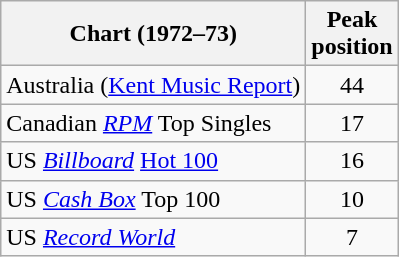<table class="wikitable sortable">
<tr>
<th>Chart (1972–73)</th>
<th>Peak<br>position</th>
</tr>
<tr>
<td>Australia (<a href='#'>Kent Music Report</a>)</td>
<td style="text-align:center;">44</td>
</tr>
<tr>
<td>Canadian <em><a href='#'>RPM</a></em> Top Singles</td>
<td style="text-align:center;">17</td>
</tr>
<tr>
<td>US <em><a href='#'>Billboard</a></em> <a href='#'>Hot 100</a></td>
<td style="text-align:center;">16</td>
</tr>
<tr>
<td>US <a href='#'><em>Cash Box</em></a> Top 100</td>
<td align="center">10</td>
</tr>
<tr>
<td>US <em><a href='#'>Record World</a></em></td>
<td style="text-align:center;">7</td>
</tr>
</table>
